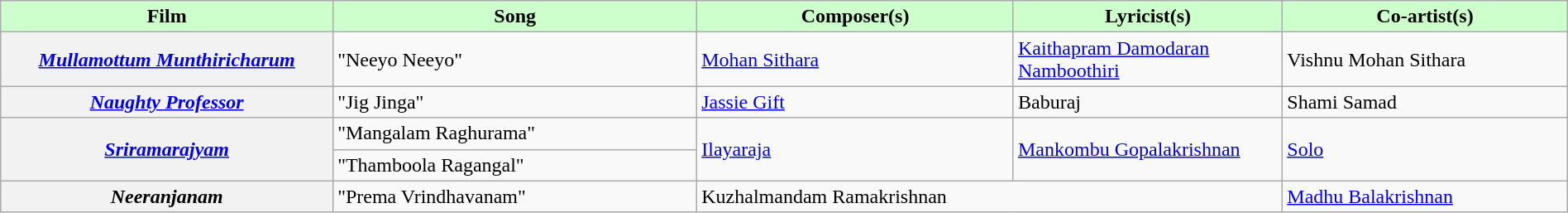<table class="wikitable plainrowheaders" width="100%" textcolor:#000;">
<tr style="background:#cfc; text-align:center;">
<td scope="col" width=21%><strong>Film</strong></td>
<td scope="col" width=23%><strong>Song</strong></td>
<td scope="col" width=20%><strong>Composer(s)</strong></td>
<td scope="col" width=17%><strong>Lyricist(s)</strong></td>
<td scope="col" width=18%><strong>Co-artist(s)</strong></td>
</tr>
<tr>
<th scope="row"><em><a href='#'>Mullamottum Munthiricharum</a></em></th>
<td>"Neeyo Neeyo"</td>
<td><a href='#'>Mohan Sithara</a></td>
<td><a href='#'>Kaithapram Damodaran Namboothiri</a></td>
<td>Vishnu Mohan Sithara</td>
</tr>
<tr>
<th scope="row"><em><a href='#'>Naughty Professor</a></em></th>
<td>"Jig Jinga"</td>
<td><a href='#'>Jassie Gift</a></td>
<td>Baburaj</td>
<td>Shami Samad</td>
</tr>
<tr>
<th scope="row" rowspan="2"><em><a href='#'>Sriramarajyam</a></em></th>
<td>"Mangalam Raghurama"</td>
<td rowspan="2"><a href='#'>Ilayaraja</a></td>
<td rowspan="2"><a href='#'>Mankombu Gopalakrishnan</a></td>
<td rowspan="2"><a href='#'>Solo</a></td>
</tr>
<tr>
<td>"Thamboola Ragangal"</td>
</tr>
<tr>
<th scope="row"><em>Neeranjanam</em></th>
<td>"Prema Vrindhavanam"</td>
<td colspan="2">Kuzhalmandam Ramakrishnan</td>
<td><a href='#'>Madhu Balakrishnan</a></td>
</tr>
</table>
